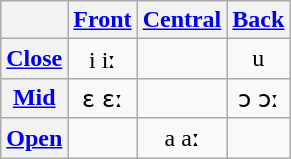<table class="wikitable" style="text-align:center">
<tr>
<th></th>
<th><a href='#'>Front</a></th>
<th><a href='#'>Central</a></th>
<th><a href='#'>Back</a></th>
</tr>
<tr align="center">
<th><a href='#'>Close</a></th>
<td>i iː</td>
<td></td>
<td>u</td>
</tr>
<tr>
<th><a href='#'>Mid</a></th>
<td>ɛ ɛː</td>
<td></td>
<td>ɔ ɔː</td>
</tr>
<tr align="center">
<th><a href='#'>Open</a></th>
<td></td>
<td>a aː</td>
<td></td>
</tr>
</table>
